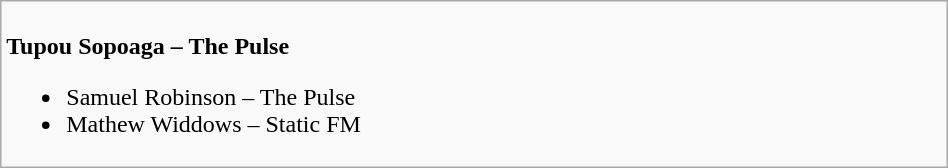<table class=wikitable width="50%">
<tr>
<td valign="top" width="50%"><br>
<strong>Tupou Sopoaga – The Pulse</strong><ul><li>Samuel Robinson – The Pulse</li><li>Mathew Widdows – Static FM</li></ul></td>
</tr>
</table>
